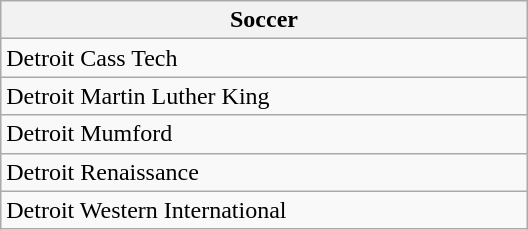<table class="wikitable collapsible collapsed" style="width:22em">
<tr>
<th align=center>Soccer</th>
</tr>
<tr>
<td>Detroit Cass Tech</td>
</tr>
<tr>
<td>Detroit Martin Luther King</td>
</tr>
<tr>
<td>Detroit Mumford</td>
</tr>
<tr>
<td>Detroit Renaissance</td>
</tr>
<tr>
<td>Detroit Western International</td>
</tr>
</table>
